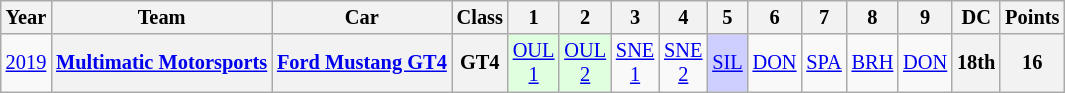<table class="wikitable" style="text-align:center; font-size:85%">
<tr>
<th>Year</th>
<th>Team</th>
<th>Car</th>
<th>Class</th>
<th>1</th>
<th>2</th>
<th>3</th>
<th>4</th>
<th>5</th>
<th>6</th>
<th>7</th>
<th>8</th>
<th>9</th>
<th>DC</th>
<th>Points</th>
</tr>
<tr>
<td><a href='#'>2019</a></td>
<th><a href='#'>Multimatic Motorsports</a></th>
<th><a href='#'>Ford Mustang GT4</a></th>
<th>GT4</th>
<td style="background:#dfffdf;"><a href='#'>OUL<br>1</a><br></td>
<td style="background:#dfffdf;"><a href='#'>OUL<br>2</a><br></td>
<td style="background:#;"><a href='#'>SNE<br>1</a></td>
<td style="background:#;"><a href='#'>SNE<br>2</a></td>
<td style="background:#cfcfff;"><a href='#'>SIL</a><br></td>
<td style="background:#;"><a href='#'>DON</a></td>
<td style="background:#;"><a href='#'>SPA</a></td>
<td style="background:#;"><a href='#'>BRH</a></td>
<td style="background:#;"><a href='#'>DON</a></td>
<th>18th</th>
<th>16</th>
</tr>
</table>
